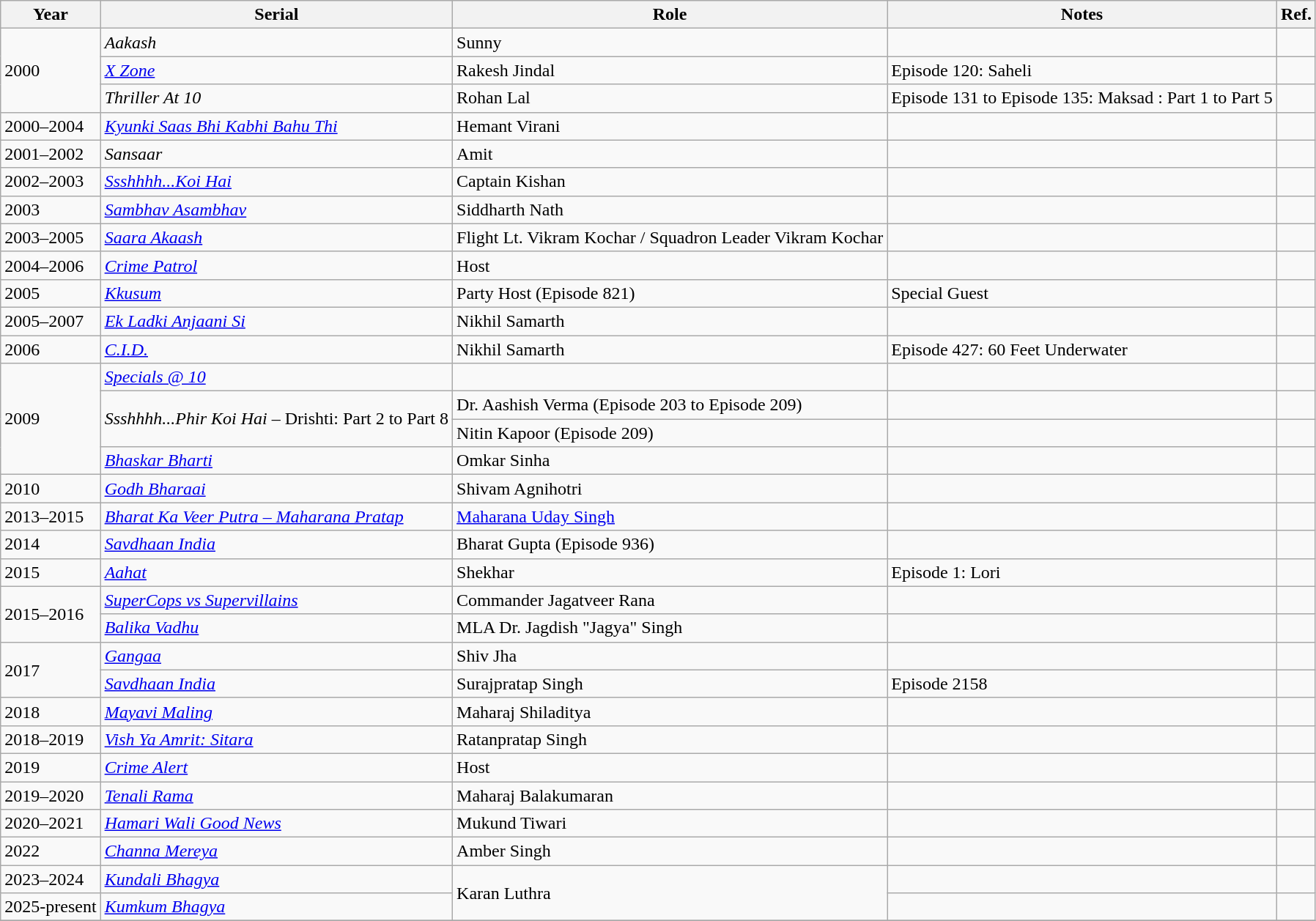<table class="wikitable sortable">
<tr>
<th>Year</th>
<th>Serial</th>
<th>Role</th>
<th>Notes</th>
<th>Ref.</th>
</tr>
<tr>
<td rowspan = "3">2000</td>
<td><em>Aakash</em></td>
<td>Sunny</td>
<td></td>
<td></td>
</tr>
<tr>
<td><em><a href='#'>X Zone</a></em></td>
<td>Rakesh Jindal</td>
<td>Episode 120: Saheli</td>
<td></td>
</tr>
<tr>
<td><em>Thriller At 10</em></td>
<td>Rohan Lal</td>
<td>Episode 131 to Episode 135: Maksad : Part 1 to Part 5</td>
<td></td>
</tr>
<tr>
<td>2000–2004</td>
<td><em><a href='#'>Kyunki Saas Bhi Kabhi Bahu Thi</a></em></td>
<td>Hemant Virani</td>
<td></td>
<td></td>
</tr>
<tr>
<td>2001–2002</td>
<td><em>Sansaar</em></td>
<td>Amit</td>
<td></td>
<td></td>
</tr>
<tr>
<td>2002–2003</td>
<td><em><a href='#'>Ssshhhh...Koi Hai</a></em></td>
<td>Captain Kishan</td>
<td></td>
<td></td>
</tr>
<tr>
<td>2003</td>
<td><em><a href='#'>Sambhav Asambhav</a></em></td>
<td>Siddharth Nath</td>
<td></td>
<td></td>
</tr>
<tr>
<td>2003–2005</td>
<td><em><a href='#'>Saara Akaash</a></em></td>
<td>Flight Lt. Vikram Kochar / Squadron Leader Vikram Kochar</td>
<td></td>
<td></td>
</tr>
<tr>
<td>2004–2006</td>
<td><em><a href='#'>Crime Patrol</a></em></td>
<td>Host</td>
<td></td>
<td></td>
</tr>
<tr>
<td>2005</td>
<td><em><a href='#'>Kkusum</a></em></td>
<td>Party Host (Episode 821)</td>
<td>Special Guest</td>
<td></td>
</tr>
<tr>
<td>2005–2007</td>
<td><em><a href='#'>Ek Ladki Anjaani Si</a></em></td>
<td>Nikhil Samarth</td>
<td></td>
<td></td>
</tr>
<tr>
<td>2006</td>
<td><em><a href='#'>C.I.D.</a></em></td>
<td>Nikhil Samarth</td>
<td>Episode 427: 60 Feet Underwater</td>
<td></td>
</tr>
<tr>
<td rowspan = "4">2009</td>
<td><em><a href='#'>Specials @ 10</a></em></td>
<td></td>
<td></td>
<td></td>
</tr>
<tr>
<td rowspan = "2"><em>Ssshhhh...Phir Koi Hai</em> – Drishti: Part 2 to Part 8</td>
<td>Dr. Aashish Verma (Episode 203 to Episode 209)</td>
<td></td>
<td></td>
</tr>
<tr>
<td>Nitin Kapoor (Episode 209)</td>
<td></td>
<td></td>
</tr>
<tr>
<td><em><a href='#'>Bhaskar Bharti</a></em></td>
<td>Omkar Sinha</td>
<td></td>
<td></td>
</tr>
<tr>
<td>2010</td>
<td><em><a href='#'>Godh Bharaai</a></em></td>
<td>Shivam Agnihotri</td>
<td></td>
<td></td>
</tr>
<tr>
<td>2013–2015</td>
<td><em><a href='#'>Bharat Ka Veer Putra – Maharana Pratap</a></em></td>
<td><a href='#'> Maharana Uday Singh</a></td>
<td></td>
<td></td>
</tr>
<tr>
<td>2014</td>
<td><em><a href='#'>Savdhaan India</a></em></td>
<td>Bharat Gupta (Episode 936)</td>
<td></td>
<td></td>
</tr>
<tr>
<td>2015</td>
<td><em><a href='#'>Aahat</a></em></td>
<td>Shekhar </td>
<td>Episode 1: Lori</td>
<td></td>
</tr>
<tr>
<td rowspan="2">2015–2016</td>
<td><em><a href='#'>SuperCops vs Supervillains</a></em></td>
<td>Commander Jagatveer Rana</td>
<td></td>
<td></td>
</tr>
<tr>
<td><em><a href='#'>Balika Vadhu</a></em></td>
<td>MLA Dr. Jagdish "Jagya" Singh</td>
<td></td>
<td></td>
</tr>
<tr>
<td rowspan="2">2017</td>
<td><em><a href='#'>Gangaa</a></em></td>
<td>Shiv Jha</td>
<td></td>
<td></td>
</tr>
<tr>
<td><em><a href='#'>Savdhaan India</a></em></td>
<td>Surajpratap Singh</td>
<td>Episode 2158</td>
<td></td>
</tr>
<tr>
<td>2018</td>
<td><em><a href='#'>Mayavi Maling</a></em></td>
<td>Maharaj Shiladitya</td>
<td></td>
<td></td>
</tr>
<tr>
<td>2018–2019</td>
<td><em><a href='#'>Vish Ya Amrit: Sitara</a></em></td>
<td>Ratanpratap Singh</td>
<td></td>
<td></td>
</tr>
<tr>
<td>2019</td>
<td><em><a href='#'>Crime Alert</a></em></td>
<td>Host</td>
<td></td>
<td></td>
</tr>
<tr>
<td>2019–2020</td>
<td><em><a href='#'>Tenali Rama</a></em></td>
<td>Maharaj Balakumaran</td>
<td></td>
<td></td>
</tr>
<tr>
<td>2020–2021</td>
<td><em><a href='#'>Hamari Wali Good News</a></em></td>
<td>Mukund Tiwari</td>
<td></td>
<td></td>
</tr>
<tr>
<td>2022</td>
<td><em><a href='#'> Channa Mereya</a></em></td>
<td>Amber Singh</td>
<td></td>
<td></td>
</tr>
<tr>
<td>2023–2024</td>
<td><em><a href='#'>Kundali Bhagya</a></em></td>
<td rowspan = "2">Karan Luthra</td>
<td></td>
<td></td>
</tr>
<tr>
<td>2025-present</td>
<td><em><a href='#'>Kumkum Bhagya</a></em></td>
<td></td>
<td></td>
</tr>
<tr>
</tr>
</table>
